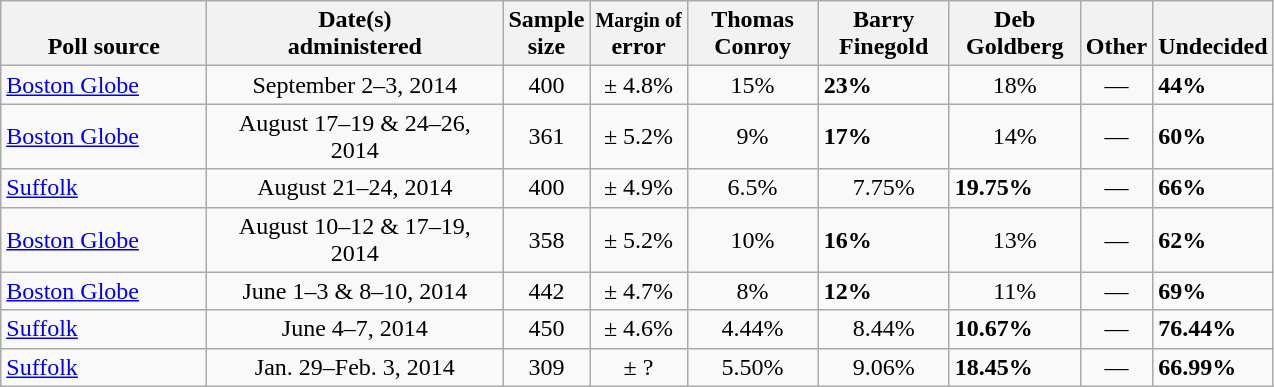<table class="wikitable">
<tr valign= bottom>
<th style="width:130px;">Poll source</th>
<th style="width:190px;">Date(s)<br>administered</th>
<th>Sample<br>size</th>
<th><small>Margin of</small><br>error</th>
<th style="width:80px;">Thomas<br>Conroy</th>
<th style="width:80px;">Barry<br>Finegold</th>
<th style="width:80px;">Deb<br>Goldberg</th>
<th>Other</th>
<th>Undecided</th>
</tr>
<tr>
<td><a href='#'>Boston Globe</a></td>
<td align=center>September 2–3, 2014</td>
<td align=center>400</td>
<td align=center>± 4.8%</td>
<td align=center>15%</td>
<td><strong>23%</strong></td>
<td align=center>18%</td>
<td align=center>—</td>
<td><strong>44%</strong></td>
</tr>
<tr>
<td><a href='#'>Boston Globe</a></td>
<td align=center>August 17–19 & 24–26, 2014</td>
<td align=center>361</td>
<td align=center>± 5.2%</td>
<td align=center>9%</td>
<td><strong>17%</strong></td>
<td align=center>14%</td>
<td align=center>—</td>
<td><strong>60%</strong></td>
</tr>
<tr>
<td><a href='#'>Suffolk</a></td>
<td align=center>August 21–24, 2014</td>
<td align=center>400</td>
<td align=center>± 4.9%</td>
<td align=center>6.5%</td>
<td align=center>7.75%</td>
<td><strong>19.75%</strong></td>
<td align=center>—</td>
<td><strong>66%</strong></td>
</tr>
<tr>
<td><a href='#'>Boston Globe</a></td>
<td align=center>August 10–12 & 17–19, 2014</td>
<td align=center>358</td>
<td align=center>± 5.2%</td>
<td align=center>10%</td>
<td><strong>16%</strong></td>
<td align=center>13%</td>
<td align=center>—</td>
<td><strong>62%</strong></td>
</tr>
<tr>
<td><a href='#'>Boston Globe</a></td>
<td align=center>June 1–3 & 8–10, 2014</td>
<td align=center>442</td>
<td align=center>± 4.7%</td>
<td align=center>8%</td>
<td><strong>12%</strong></td>
<td align=center>11%</td>
<td align=center>—</td>
<td><strong>69%</strong></td>
</tr>
<tr>
<td><a href='#'>Suffolk</a></td>
<td align=center>June 4–7, 2014</td>
<td align=center>450</td>
<td align=center>± 4.6%</td>
<td align=center>4.44%</td>
<td align=center>8.44%</td>
<td><strong>10.67%</strong></td>
<td align=center>—</td>
<td><strong>76.44%</strong></td>
</tr>
<tr>
<td><a href='#'>Suffolk</a></td>
<td align=center>Jan. 29–Feb. 3, 2014</td>
<td align=center>309</td>
<td align=center>± ?</td>
<td align=center>5.50%</td>
<td align=center>9.06%</td>
<td><strong>18.45%</strong></td>
<td align=center>—</td>
<td><strong>66.99%</strong></td>
</tr>
</table>
